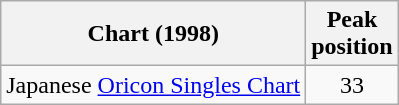<table class="wikitable">
<tr>
<th>Chart (1998)</th>
<th>Peak<br>position</th>
</tr>
<tr>
<td>Japanese <a href='#'>Oricon Singles Chart</a></td>
<td align="center">33</td>
</tr>
</table>
